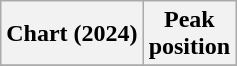<table class="wikitable sortable plainrowheaders" style="text-align:center">
<tr>
<th scope="col">Chart (2024)</th>
<th scope="col">Peak<br>position</th>
</tr>
<tr>
</tr>
</table>
